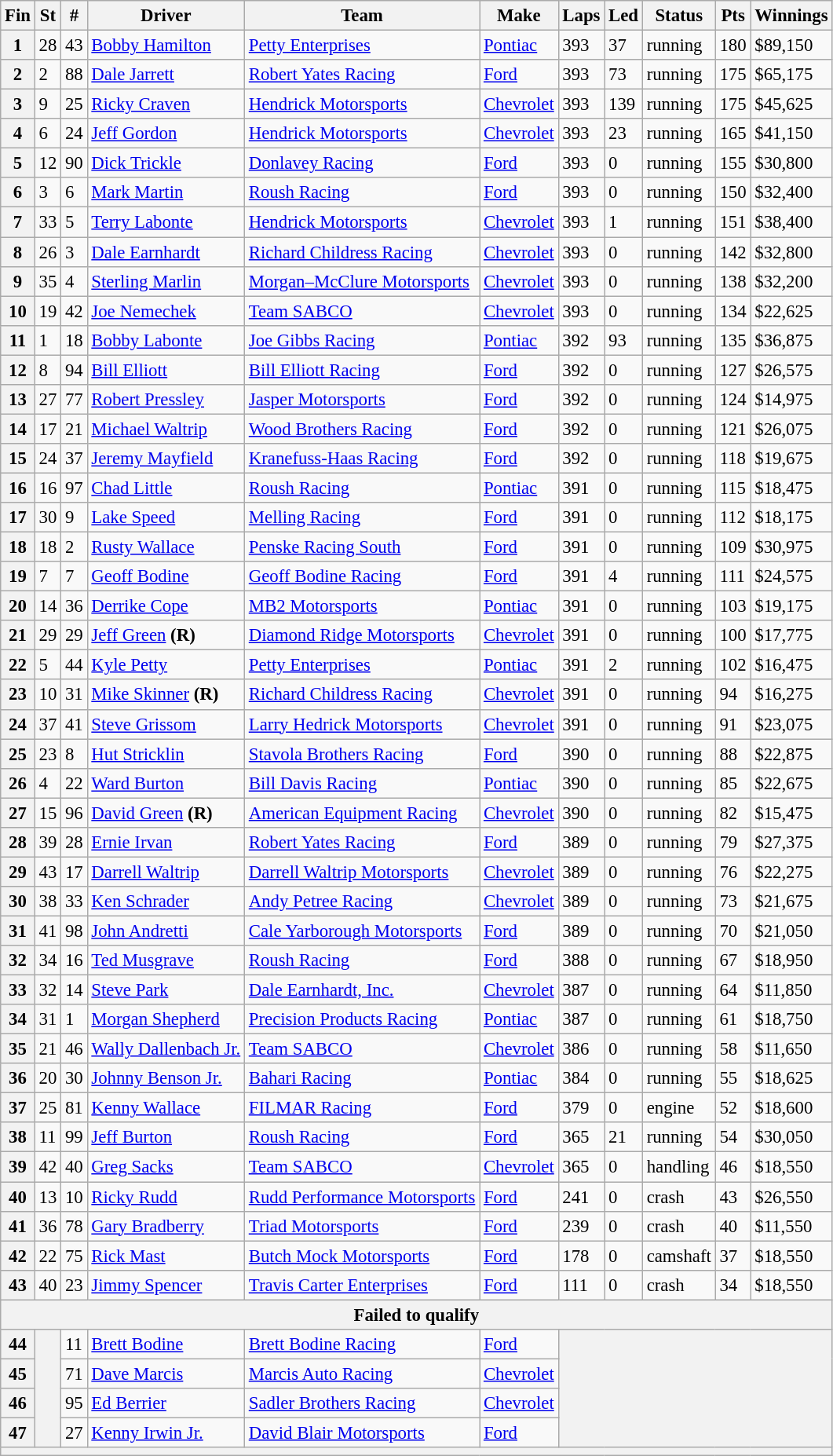<table class="wikitable" style="font-size:95%">
<tr>
<th>Fin</th>
<th>St</th>
<th>#</th>
<th>Driver</th>
<th>Team</th>
<th>Make</th>
<th>Laps</th>
<th>Led</th>
<th>Status</th>
<th>Pts</th>
<th>Winnings</th>
</tr>
<tr>
<th>1</th>
<td>28</td>
<td>43</td>
<td><a href='#'>Bobby Hamilton</a></td>
<td><a href='#'>Petty Enterprises</a></td>
<td><a href='#'>Pontiac</a></td>
<td>393</td>
<td>37</td>
<td>running</td>
<td>180</td>
<td>$89,150</td>
</tr>
<tr>
<th>2</th>
<td>2</td>
<td>88</td>
<td><a href='#'>Dale Jarrett</a></td>
<td><a href='#'>Robert Yates Racing</a></td>
<td><a href='#'>Ford</a></td>
<td>393</td>
<td>73</td>
<td>running</td>
<td>175</td>
<td>$65,175</td>
</tr>
<tr>
<th>3</th>
<td>9</td>
<td>25</td>
<td><a href='#'>Ricky Craven</a></td>
<td><a href='#'>Hendrick Motorsports</a></td>
<td><a href='#'>Chevrolet</a></td>
<td>393</td>
<td>139</td>
<td>running</td>
<td>175</td>
<td>$45,625</td>
</tr>
<tr>
<th>4</th>
<td>6</td>
<td>24</td>
<td><a href='#'>Jeff Gordon</a></td>
<td><a href='#'>Hendrick Motorsports</a></td>
<td><a href='#'>Chevrolet</a></td>
<td>393</td>
<td>23</td>
<td>running</td>
<td>165</td>
<td>$41,150</td>
</tr>
<tr>
<th>5</th>
<td>12</td>
<td>90</td>
<td><a href='#'>Dick Trickle</a></td>
<td><a href='#'>Donlavey Racing</a></td>
<td><a href='#'>Ford</a></td>
<td>393</td>
<td>0</td>
<td>running</td>
<td>155</td>
<td>$30,800</td>
</tr>
<tr>
<th>6</th>
<td>3</td>
<td>6</td>
<td><a href='#'>Mark Martin</a></td>
<td><a href='#'>Roush Racing</a></td>
<td><a href='#'>Ford</a></td>
<td>393</td>
<td>0</td>
<td>running</td>
<td>150</td>
<td>$32,400</td>
</tr>
<tr>
<th>7</th>
<td>33</td>
<td>5</td>
<td><a href='#'>Terry Labonte</a></td>
<td><a href='#'>Hendrick Motorsports</a></td>
<td><a href='#'>Chevrolet</a></td>
<td>393</td>
<td>1</td>
<td>running</td>
<td>151</td>
<td>$38,400</td>
</tr>
<tr>
<th>8</th>
<td>26</td>
<td>3</td>
<td><a href='#'>Dale Earnhardt</a></td>
<td><a href='#'>Richard Childress Racing</a></td>
<td><a href='#'>Chevrolet</a></td>
<td>393</td>
<td>0</td>
<td>running</td>
<td>142</td>
<td>$32,800</td>
</tr>
<tr>
<th>9</th>
<td>35</td>
<td>4</td>
<td><a href='#'>Sterling Marlin</a></td>
<td><a href='#'>Morgan–McClure Motorsports</a></td>
<td><a href='#'>Chevrolet</a></td>
<td>393</td>
<td>0</td>
<td>running</td>
<td>138</td>
<td>$32,200</td>
</tr>
<tr>
<th>10</th>
<td>19</td>
<td>42</td>
<td><a href='#'>Joe Nemechek</a></td>
<td><a href='#'>Team SABCO</a></td>
<td><a href='#'>Chevrolet</a></td>
<td>393</td>
<td>0</td>
<td>running</td>
<td>134</td>
<td>$22,625</td>
</tr>
<tr>
<th>11</th>
<td>1</td>
<td>18</td>
<td><a href='#'>Bobby Labonte</a></td>
<td><a href='#'>Joe Gibbs Racing</a></td>
<td><a href='#'>Pontiac</a></td>
<td>392</td>
<td>93</td>
<td>running</td>
<td>135</td>
<td>$36,875</td>
</tr>
<tr>
<th>12</th>
<td>8</td>
<td>94</td>
<td><a href='#'>Bill Elliott</a></td>
<td><a href='#'>Bill Elliott Racing</a></td>
<td><a href='#'>Ford</a></td>
<td>392</td>
<td>0</td>
<td>running</td>
<td>127</td>
<td>$26,575</td>
</tr>
<tr>
<th>13</th>
<td>27</td>
<td>77</td>
<td><a href='#'>Robert Pressley</a></td>
<td><a href='#'>Jasper Motorsports</a></td>
<td><a href='#'>Ford</a></td>
<td>392</td>
<td>0</td>
<td>running</td>
<td>124</td>
<td>$14,975</td>
</tr>
<tr>
<th>14</th>
<td>17</td>
<td>21</td>
<td><a href='#'>Michael Waltrip</a></td>
<td><a href='#'>Wood Brothers Racing</a></td>
<td><a href='#'>Ford</a></td>
<td>392</td>
<td>0</td>
<td>running</td>
<td>121</td>
<td>$26,075</td>
</tr>
<tr>
<th>15</th>
<td>24</td>
<td>37</td>
<td><a href='#'>Jeremy Mayfield</a></td>
<td><a href='#'>Kranefuss-Haas Racing</a></td>
<td><a href='#'>Ford</a></td>
<td>392</td>
<td>0</td>
<td>running</td>
<td>118</td>
<td>$19,675</td>
</tr>
<tr>
<th>16</th>
<td>16</td>
<td>97</td>
<td><a href='#'>Chad Little</a></td>
<td><a href='#'>Roush Racing</a></td>
<td><a href='#'>Pontiac</a></td>
<td>391</td>
<td>0</td>
<td>running</td>
<td>115</td>
<td>$18,475</td>
</tr>
<tr>
<th>17</th>
<td>30</td>
<td>9</td>
<td><a href='#'>Lake Speed</a></td>
<td><a href='#'>Melling Racing</a></td>
<td><a href='#'>Ford</a></td>
<td>391</td>
<td>0</td>
<td>running</td>
<td>112</td>
<td>$18,175</td>
</tr>
<tr>
<th>18</th>
<td>18</td>
<td>2</td>
<td><a href='#'>Rusty Wallace</a></td>
<td><a href='#'>Penske Racing South</a></td>
<td><a href='#'>Ford</a></td>
<td>391</td>
<td>0</td>
<td>running</td>
<td>109</td>
<td>$30,975</td>
</tr>
<tr>
<th>19</th>
<td>7</td>
<td>7</td>
<td><a href='#'>Geoff Bodine</a></td>
<td><a href='#'>Geoff Bodine Racing</a></td>
<td><a href='#'>Ford</a></td>
<td>391</td>
<td>4</td>
<td>running</td>
<td>111</td>
<td>$24,575</td>
</tr>
<tr>
<th>20</th>
<td>14</td>
<td>36</td>
<td><a href='#'>Derrike Cope</a></td>
<td><a href='#'>MB2 Motorsports</a></td>
<td><a href='#'>Pontiac</a></td>
<td>391</td>
<td>0</td>
<td>running</td>
<td>103</td>
<td>$19,175</td>
</tr>
<tr>
<th>21</th>
<td>29</td>
<td>29</td>
<td><a href='#'>Jeff Green</a> <strong>(R)</strong></td>
<td><a href='#'>Diamond Ridge Motorsports</a></td>
<td><a href='#'>Chevrolet</a></td>
<td>391</td>
<td>0</td>
<td>running</td>
<td>100</td>
<td>$17,775</td>
</tr>
<tr>
<th>22</th>
<td>5</td>
<td>44</td>
<td><a href='#'>Kyle Petty</a></td>
<td><a href='#'>Petty Enterprises</a></td>
<td><a href='#'>Pontiac</a></td>
<td>391</td>
<td>2</td>
<td>running</td>
<td>102</td>
<td>$16,475</td>
</tr>
<tr>
<th>23</th>
<td>10</td>
<td>31</td>
<td><a href='#'>Mike Skinner</a> <strong>(R)</strong></td>
<td><a href='#'>Richard Childress Racing</a></td>
<td><a href='#'>Chevrolet</a></td>
<td>391</td>
<td>0</td>
<td>running</td>
<td>94</td>
<td>$16,275</td>
</tr>
<tr>
<th>24</th>
<td>37</td>
<td>41</td>
<td><a href='#'>Steve Grissom</a></td>
<td><a href='#'>Larry Hedrick Motorsports</a></td>
<td><a href='#'>Chevrolet</a></td>
<td>391</td>
<td>0</td>
<td>running</td>
<td>91</td>
<td>$23,075</td>
</tr>
<tr>
<th>25</th>
<td>23</td>
<td>8</td>
<td><a href='#'>Hut Stricklin</a></td>
<td><a href='#'>Stavola Brothers Racing</a></td>
<td><a href='#'>Ford</a></td>
<td>390</td>
<td>0</td>
<td>running</td>
<td>88</td>
<td>$22,875</td>
</tr>
<tr>
<th>26</th>
<td>4</td>
<td>22</td>
<td><a href='#'>Ward Burton</a></td>
<td><a href='#'>Bill Davis Racing</a></td>
<td><a href='#'>Pontiac</a></td>
<td>390</td>
<td>0</td>
<td>running</td>
<td>85</td>
<td>$22,675</td>
</tr>
<tr>
<th>27</th>
<td>15</td>
<td>96</td>
<td><a href='#'>David Green</a> <strong>(R)</strong></td>
<td><a href='#'>American Equipment Racing</a></td>
<td><a href='#'>Chevrolet</a></td>
<td>390</td>
<td>0</td>
<td>running</td>
<td>82</td>
<td>$15,475</td>
</tr>
<tr>
<th>28</th>
<td>39</td>
<td>28</td>
<td><a href='#'>Ernie Irvan</a></td>
<td><a href='#'>Robert Yates Racing</a></td>
<td><a href='#'>Ford</a></td>
<td>389</td>
<td>0</td>
<td>running</td>
<td>79</td>
<td>$27,375</td>
</tr>
<tr>
<th>29</th>
<td>43</td>
<td>17</td>
<td><a href='#'>Darrell Waltrip</a></td>
<td><a href='#'>Darrell Waltrip Motorsports</a></td>
<td><a href='#'>Chevrolet</a></td>
<td>389</td>
<td>0</td>
<td>running</td>
<td>76</td>
<td>$22,275</td>
</tr>
<tr>
<th>30</th>
<td>38</td>
<td>33</td>
<td><a href='#'>Ken Schrader</a></td>
<td><a href='#'>Andy Petree Racing</a></td>
<td><a href='#'>Chevrolet</a></td>
<td>389</td>
<td>0</td>
<td>running</td>
<td>73</td>
<td>$21,675</td>
</tr>
<tr>
<th>31</th>
<td>41</td>
<td>98</td>
<td><a href='#'>John Andretti</a></td>
<td><a href='#'>Cale Yarborough Motorsports</a></td>
<td><a href='#'>Ford</a></td>
<td>389</td>
<td>0</td>
<td>running</td>
<td>70</td>
<td>$21,050</td>
</tr>
<tr>
<th>32</th>
<td>34</td>
<td>16</td>
<td><a href='#'>Ted Musgrave</a></td>
<td><a href='#'>Roush Racing</a></td>
<td><a href='#'>Ford</a></td>
<td>388</td>
<td>0</td>
<td>running</td>
<td>67</td>
<td>$18,950</td>
</tr>
<tr>
<th>33</th>
<td>32</td>
<td>14</td>
<td><a href='#'>Steve Park</a></td>
<td><a href='#'>Dale Earnhardt, Inc.</a></td>
<td><a href='#'>Chevrolet</a></td>
<td>387</td>
<td>0</td>
<td>running</td>
<td>64</td>
<td>$11,850</td>
</tr>
<tr>
<th>34</th>
<td>31</td>
<td>1</td>
<td><a href='#'>Morgan Shepherd</a></td>
<td><a href='#'>Precision Products Racing</a></td>
<td><a href='#'>Pontiac</a></td>
<td>387</td>
<td>0</td>
<td>running</td>
<td>61</td>
<td>$18,750</td>
</tr>
<tr>
<th>35</th>
<td>21</td>
<td>46</td>
<td><a href='#'>Wally Dallenbach Jr.</a></td>
<td><a href='#'>Team SABCO</a></td>
<td><a href='#'>Chevrolet</a></td>
<td>386</td>
<td>0</td>
<td>running</td>
<td>58</td>
<td>$11,650</td>
</tr>
<tr>
<th>36</th>
<td>20</td>
<td>30</td>
<td><a href='#'>Johnny Benson Jr.</a></td>
<td><a href='#'>Bahari Racing</a></td>
<td><a href='#'>Pontiac</a></td>
<td>384</td>
<td>0</td>
<td>running</td>
<td>55</td>
<td>$18,625</td>
</tr>
<tr>
<th>37</th>
<td>25</td>
<td>81</td>
<td><a href='#'>Kenny Wallace</a></td>
<td><a href='#'>FILMAR Racing</a></td>
<td><a href='#'>Ford</a></td>
<td>379</td>
<td>0</td>
<td>engine</td>
<td>52</td>
<td>$18,600</td>
</tr>
<tr>
<th>38</th>
<td>11</td>
<td>99</td>
<td><a href='#'>Jeff Burton</a></td>
<td><a href='#'>Roush Racing</a></td>
<td><a href='#'>Ford</a></td>
<td>365</td>
<td>21</td>
<td>running</td>
<td>54</td>
<td>$30,050</td>
</tr>
<tr>
<th>39</th>
<td>42</td>
<td>40</td>
<td><a href='#'>Greg Sacks</a></td>
<td><a href='#'>Team SABCO</a></td>
<td><a href='#'>Chevrolet</a></td>
<td>365</td>
<td>0</td>
<td>handling</td>
<td>46</td>
<td>$18,550</td>
</tr>
<tr>
<th>40</th>
<td>13</td>
<td>10</td>
<td><a href='#'>Ricky Rudd</a></td>
<td><a href='#'>Rudd Performance Motorsports</a></td>
<td><a href='#'>Ford</a></td>
<td>241</td>
<td>0</td>
<td>crash</td>
<td>43</td>
<td>$26,550</td>
</tr>
<tr>
<th>41</th>
<td>36</td>
<td>78</td>
<td><a href='#'>Gary Bradberry</a></td>
<td><a href='#'>Triad Motorsports</a></td>
<td><a href='#'>Ford</a></td>
<td>239</td>
<td>0</td>
<td>crash</td>
<td>40</td>
<td>$11,550</td>
</tr>
<tr>
<th>42</th>
<td>22</td>
<td>75</td>
<td><a href='#'>Rick Mast</a></td>
<td><a href='#'>Butch Mock Motorsports</a></td>
<td><a href='#'>Ford</a></td>
<td>178</td>
<td>0</td>
<td>camshaft</td>
<td>37</td>
<td>$18,550</td>
</tr>
<tr>
<th>43</th>
<td>40</td>
<td>23</td>
<td><a href='#'>Jimmy Spencer</a></td>
<td><a href='#'>Travis Carter Enterprises</a></td>
<td><a href='#'>Ford</a></td>
<td>111</td>
<td>0</td>
<td>crash</td>
<td>34</td>
<td>$18,550</td>
</tr>
<tr>
<th colspan="11">Failed to qualify</th>
</tr>
<tr>
<th>44</th>
<th rowspan="4"></th>
<td>11</td>
<td><a href='#'>Brett Bodine</a></td>
<td><a href='#'>Brett Bodine Racing</a></td>
<td><a href='#'>Ford</a></td>
<th colspan="5" rowspan="4"></th>
</tr>
<tr>
<th>45</th>
<td>71</td>
<td><a href='#'>Dave Marcis</a></td>
<td><a href='#'>Marcis Auto Racing</a></td>
<td><a href='#'>Chevrolet</a></td>
</tr>
<tr>
<th>46</th>
<td>95</td>
<td><a href='#'>Ed Berrier</a></td>
<td><a href='#'>Sadler Brothers Racing</a></td>
<td><a href='#'>Chevrolet</a></td>
</tr>
<tr>
<th>47</th>
<td>27</td>
<td><a href='#'>Kenny Irwin Jr.</a></td>
<td><a href='#'>David Blair Motorsports</a></td>
<td><a href='#'>Ford</a></td>
</tr>
<tr>
<th colspan="11"></th>
</tr>
</table>
